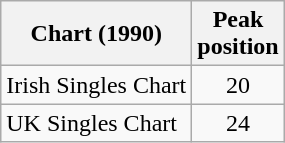<table class="wikitable sortable">
<tr>
<th>Chart (1990)</th>
<th>Peak<br>position</th>
</tr>
<tr>
<td>Irish Singles Chart</td>
<td style="text-align:center;">20</td>
</tr>
<tr>
<td>UK Singles Chart</td>
<td style="text-align:center;">24</td>
</tr>
</table>
